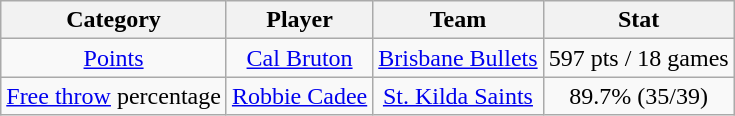<table class="wikitable" style="text-align:center">
<tr>
<th>Category</th>
<th>Player</th>
<th>Team</th>
<th>Stat</th>
</tr>
<tr>
<td><a href='#'>Points</a></td>
<td><a href='#'>Cal Bruton</a></td>
<td><a href='#'>Brisbane Bullets</a></td>
<td>597 pts / 18 games</td>
</tr>
<tr>
<td><a href='#'>Free throw</a> percentage</td>
<td><a href='#'>Robbie Cadee</a></td>
<td><a href='#'>St. Kilda Saints</a></td>
<td>89.7% (35/39)</td>
</tr>
</table>
